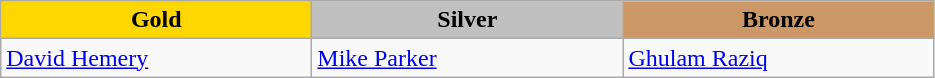<table class="wikitable">
<tr>
<th scope="col" style="background-color:gold; width:200px;">Gold</th>
<th scope="col" style="background-color:silver; width:200px;">Silver</th>
<th scope="col" style="background-color:#cc9966; width:200px;">Bronze</th>
</tr>
<tr>
<td><a href='#'>David Hemery</a><br><em></em></td>
<td><a href='#'>Mike Parker</a><br><em></em></td>
<td><a href='#'>Ghulam Raziq</a><br><em></em></td>
</tr>
</table>
